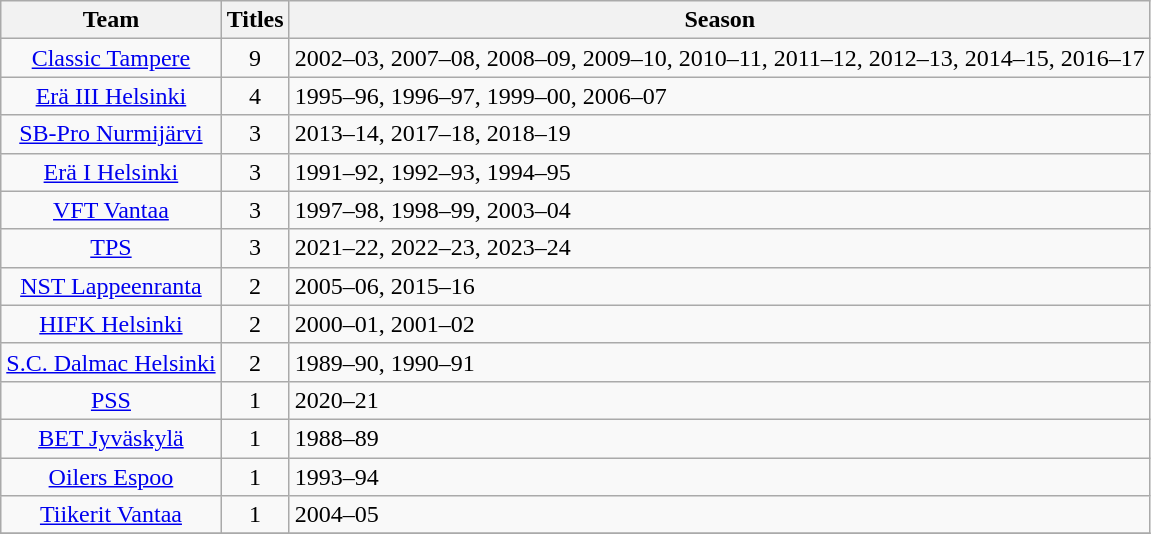<table class="wikitable" style="text-align:center">
<tr>
<th>Team</th>
<th>Titles</th>
<th>Season</th>
</tr>
<tr>
<td><a href='#'>Classic Tampere</a></td>
<td>9</td>
<td align=left>2002–03, 2007–08, 2008–09, 2009–10, 2010–11, 2011–12, 2012–13, 2014–15, 2016–17</td>
</tr>
<tr>
<td><a href='#'>Erä III Helsinki</a></td>
<td>4</td>
<td align=left>1995–96, 1996–97, 1999–00, 2006–07</td>
</tr>
<tr>
<td><a href='#'>SB-Pro Nurmijärvi</a></td>
<td>3</td>
<td align=left>2013–14, 2017–18, 2018–19</td>
</tr>
<tr>
<td><a href='#'>Erä I Helsinki</a></td>
<td>3</td>
<td align=left>1991–92, 1992–93, 1994–95</td>
</tr>
<tr>
<td><a href='#'>VFT Vantaa</a></td>
<td>3</td>
<td align=left>1997–98, 1998–99, 2003–04</td>
</tr>
<tr>
<td><a href='#'>TPS</a></td>
<td>3</td>
<td align=left>2021–22, 2022–23, 2023–24</td>
</tr>
<tr>
<td><a href='#'>NST Lappeenranta</a></td>
<td>2</td>
<td align=left>2005–06, 2015–16</td>
</tr>
<tr>
<td><a href='#'>HIFK Helsinki</a></td>
<td>2</td>
<td align=left>2000–01, 2001–02</td>
</tr>
<tr>
<td><a href='#'>S.C. Dalmac Helsinki</a></td>
<td>2</td>
<td align=left>1989–90, 1990–91</td>
</tr>
<tr>
<td><a href='#'>PSS</a></td>
<td>1</td>
<td align=left>2020–21</td>
</tr>
<tr>
<td><a href='#'>BET Jyväskylä</a></td>
<td>1</td>
<td align=left>1988–89</td>
</tr>
<tr>
<td><a href='#'>Oilers Espoo</a></td>
<td>1</td>
<td align=left>1993–94</td>
</tr>
<tr>
<td><a href='#'>Tiikerit Vantaa</a></td>
<td>1</td>
<td align=left>2004–05</td>
</tr>
<tr>
</tr>
</table>
